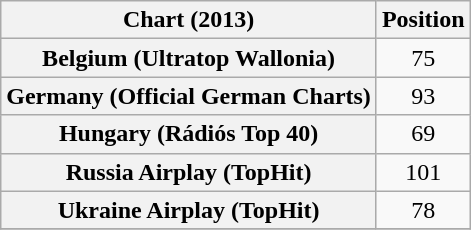<table class="wikitable sortable plainrowheaders" style="text-align:center">
<tr>
<th scope="col">Chart (2013)</th>
<th scope="col">Position</th>
</tr>
<tr>
<th scope="row">Belgium (Ultratop Wallonia)</th>
<td style="text-align:center;">75</td>
</tr>
<tr>
<th scope="row">Germany (Official German Charts)</th>
<td style="text-align:center;">93</td>
</tr>
<tr>
<th scope="row">Hungary (Rádiós Top 40)</th>
<td align="center">69</td>
</tr>
<tr>
<th scope="row">Russia Airplay (TopHit)</th>
<td style="text-align:center;">101</td>
</tr>
<tr>
<th scope="row">Ukraine Airplay (TopHit)</th>
<td style="text-align:center;">78</td>
</tr>
<tr>
</tr>
</table>
